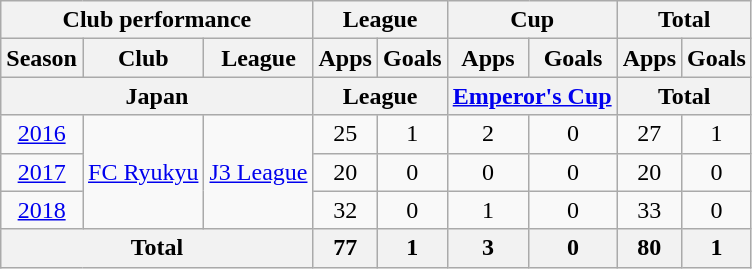<table class="wikitable" style="text-align:center;">
<tr>
<th colspan=3>Club performance</th>
<th colspan=2>League</th>
<th colspan=2>Cup</th>
<th colspan=2>Total</th>
</tr>
<tr>
<th>Season</th>
<th>Club</th>
<th>League</th>
<th>Apps</th>
<th>Goals</th>
<th>Apps</th>
<th>Goals</th>
<th>Apps</th>
<th>Goals</th>
</tr>
<tr>
<th colspan=3>Japan</th>
<th colspan=2>League</th>
<th colspan=2><a href='#'>Emperor's Cup</a></th>
<th colspan=2>Total</th>
</tr>
<tr>
<td><a href='#'>2016</a></td>
<td rowspan="3"><a href='#'>FC Ryukyu</a></td>
<td rowspan="3"><a href='#'>J3 League</a></td>
<td>25</td>
<td>1</td>
<td>2</td>
<td>0</td>
<td>27</td>
<td>1</td>
</tr>
<tr>
<td><a href='#'>2017</a></td>
<td>20</td>
<td>0</td>
<td>0</td>
<td>0</td>
<td>20</td>
<td>0</td>
</tr>
<tr>
<td><a href='#'>2018</a></td>
<td>32</td>
<td>0</td>
<td>1</td>
<td>0</td>
<td>33</td>
<td>0</td>
</tr>
<tr>
<th colspan=3>Total</th>
<th>77</th>
<th>1</th>
<th>3</th>
<th>0</th>
<th>80</th>
<th>1</th>
</tr>
</table>
